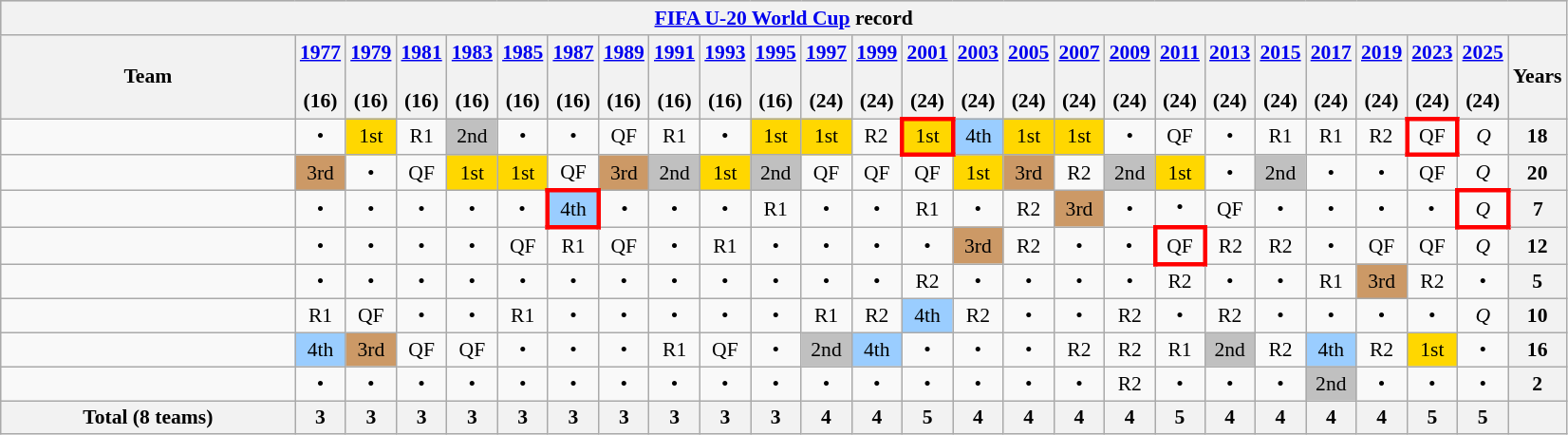<table class="wikitable" style="text-align:center; font-size:90%">
<tr style="background:#cccccc;" align=center>
<th colspan=26><a href='#'>FIFA U-20 World Cup</a> record</th>
</tr>
<tr>
<th width=200>Team</th>
<th><a href='#'>1977</a><br><br>(16)</th>
<th><a href='#'>1979</a><br><br>(16)</th>
<th><a href='#'>1981</a><br><br>(16)</th>
<th><a href='#'>1983</a><br><br>(16)</th>
<th><a href='#'>1985</a><br><br>(16)</th>
<th><a href='#'>1987</a><br><br>(16)</th>
<th><a href='#'>1989</a><br><br>(16)</th>
<th><a href='#'>1991</a><br><br>(16)</th>
<th><a href='#'>1993</a><br><br>(16)</th>
<th><a href='#'>1995</a><br><br>(16)</th>
<th><a href='#'>1997</a><br><br>(24)</th>
<th><a href='#'>1999</a><br><br>(24)</th>
<th><a href='#'>2001</a><br><br>(24)</th>
<th><a href='#'>2003</a><br><br>(24)</th>
<th><a href='#'>2005</a><br><br>(24)</th>
<th><a href='#'>2007</a><br><br>(24)</th>
<th><a href='#'>2009</a><br><br>(24)</th>
<th><a href='#'>2011</a><br><br>(24)</th>
<th><a href='#'>2013</a><br><br>(24)</th>
<th><a href='#'>2015</a><br><br>(24)</th>
<th><a href='#'>2017</a><br><br>(24)</th>
<th><a href='#'>2019</a><br><br>(24)</th>
<th><a href='#'>2023</a><br><br>(24)</th>
<th><a href='#'>2025</a><br><br>(24)</th>
<th>Years</th>
</tr>
<tr align=center>
<td align=left></td>
<td>•</td>
<td bgcolor=gold>1st</td>
<td>R1</td>
<td bgcolor=silver>2nd</td>
<td>•</td>
<td>•</td>
<td>QF</td>
<td>R1</td>
<td>•</td>
<td bgcolor=gold>1st</td>
<td bgcolor=gold>1st</td>
<td>R2</td>
<td style="border: 3px solid red" bgcolor=gold>1st</td>
<td bgcolor=#9acdff>4th</td>
<td bgcolor=gold>1st</td>
<td bgcolor=gold>1st</td>
<td>•</td>
<td>QF</td>
<td>•</td>
<td>R1</td>
<td>R1</td>
<td>R2</td>
<td style="border: 3px solid red">QF</td>
<td><em>Q</em></td>
<th>18</th>
</tr>
<tr align=center>
<td align=left></td>
<td bgcolor=#cc9966>3rd</td>
<td>•</td>
<td>QF</td>
<td bgcolor=gold>1st</td>
<td bgcolor=gold>1st</td>
<td>QF</td>
<td bgcolor=#cc9966>3rd</td>
<td bgcolor=silver>2nd</td>
<td bgcolor=gold>1st</td>
<td bgcolor=silver>2nd</td>
<td>QF</td>
<td>QF</td>
<td>QF</td>
<td bgcolor=gold>1st</td>
<td bgcolor=#cc9966>3rd</td>
<td>R2</td>
<td bgcolor=silver>2nd</td>
<td bgcolor=gold>1st</td>
<td>•</td>
<td bgcolor=silver>2nd</td>
<td>•</td>
<td>•</td>
<td>QF</td>
<td><em>Q</em></td>
<th>20</th>
</tr>
<tr align=center>
<td align=left></td>
<td>•</td>
<td>•</td>
<td>•</td>
<td>•</td>
<td>•</td>
<td style="border: 3px solid red" bgcolor=#9acdff>4th</td>
<td>•</td>
<td>•</td>
<td>•</td>
<td>R1</td>
<td>•</td>
<td>•</td>
<td>R1</td>
<td>•</td>
<td>R2</td>
<td bgcolor=#cc9966>3rd</td>
<td>•</td>
<td>•</td>
<td>QF</td>
<td>•</td>
<td>•</td>
<td>•</td>
<td>•</td>
<td style="border: 3px solid red"><em>Q</em></td>
<th>7</th>
</tr>
<tr align=center>
<td align=left></td>
<td>•</td>
<td>•</td>
<td>•</td>
<td>•</td>
<td>QF</td>
<td>R1</td>
<td>QF</td>
<td>•</td>
<td>R1</td>
<td>•</td>
<td>•</td>
<td>•</td>
<td>•</td>
<td bgcolor=#cc9966>3rd</td>
<td>R2</td>
<td>•</td>
<td>•</td>
<td style="border: 3px solid red">QF</td>
<td>R2</td>
<td>R2</td>
<td>•</td>
<td>QF</td>
<td>QF</td>
<td><em>Q</em></td>
<th>12</th>
</tr>
<tr align=center>
<td align=left></td>
<td>•</td>
<td>•</td>
<td>•</td>
<td>•</td>
<td>•</td>
<td>•</td>
<td>•</td>
<td>•</td>
<td>•</td>
<td>•</td>
<td>•</td>
<td>•</td>
<td>R2</td>
<td>•</td>
<td>•</td>
<td>•</td>
<td>•</td>
<td>R2</td>
<td>•</td>
<td>•</td>
<td>R1</td>
<td bgcolor=#cc9966>3rd</td>
<td>R2</td>
<td>•</td>
<th>5</th>
</tr>
<tr align=center>
<td align=left></td>
<td>R1</td>
<td>QF</td>
<td>•</td>
<td>•</td>
<td>R1</td>
<td>•</td>
<td>•</td>
<td>•</td>
<td>•</td>
<td>•</td>
<td>R1</td>
<td>R2</td>
<td bgcolor=#9acdff>4th</td>
<td>R2</td>
<td>•</td>
<td>•</td>
<td>R2</td>
<td>•</td>
<td>R2</td>
<td>•</td>
<td>•</td>
<td>•</td>
<td>•</td>
<td><em>Q</em></td>
<th>10</th>
</tr>
<tr align=center>
<td align=left></td>
<td bgcolor=#9acdff>4th</td>
<td bgcolor=#cc9966>3rd</td>
<td>QF</td>
<td>QF</td>
<td>•</td>
<td>•</td>
<td>•</td>
<td>R1</td>
<td>QF</td>
<td>•</td>
<td bgcolor=silver>2nd</td>
<td bgcolor=#9acdff>4th</td>
<td>•</td>
<td>•</td>
<td>•</td>
<td>R2</td>
<td>R2</td>
<td>R1</td>
<td bgcolor=silver>2nd</td>
<td>R2</td>
<td bgcolor=#9acdff>4th</td>
<td>R2</td>
<td bgcolor=gold>1st</td>
<td>•</td>
<th>16</th>
</tr>
<tr align=center>
<td align=left></td>
<td>•</td>
<td>•</td>
<td>•</td>
<td>•</td>
<td>•</td>
<td>•</td>
<td>•</td>
<td>•</td>
<td>•</td>
<td>•</td>
<td>•</td>
<td>•</td>
<td>•</td>
<td>•</td>
<td>•</td>
<td>•</td>
<td>R2</td>
<td>•</td>
<td>•</td>
<td>•</td>
<td bgcolor=silver>2nd</td>
<td>•</td>
<td>•</td>
<td>•</td>
<th>2</th>
</tr>
<tr>
<th align=left><strong>Total (8 teams)</strong></th>
<th><strong>3</strong></th>
<th><strong>3</strong></th>
<th><strong>3</strong></th>
<th><strong>3</strong></th>
<th><strong>3</strong></th>
<th><strong>3</strong></th>
<th><strong>3</strong></th>
<th><strong>3</strong></th>
<th><strong>3</strong></th>
<th><strong>3</strong></th>
<th><strong>4</strong></th>
<th><strong>4</strong></th>
<th><strong>5</strong></th>
<th><strong>4</strong></th>
<th><strong>4</strong></th>
<th><strong>4</strong></th>
<th><strong>4</strong></th>
<th><strong>5</strong></th>
<th><strong>4</strong></th>
<th><strong>4</strong></th>
<th><strong>4</strong></th>
<th><strong>4</strong></th>
<th><strong>5</strong></th>
<th><strong>5</strong></th>
<th></th>
</tr>
</table>
